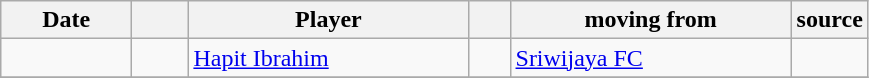<table class="wikitable sortable">
<tr>
<th style="width:80px;">Date</th>
<th style="width:30px;"></th>
<th style="width:180px;">Player</th>
<th style="width:20px;"></th>
<th style="width:180px;">moving from</th>
<th style="width:20px;">source</th>
</tr>
<tr>
<td></td>
<td align=center></td>
<td> <a href='#'>Hapit Ibrahim</a></td>
<td align=center></td>
<td> <a href='#'>Sriwijaya FC</a></td>
<td></td>
</tr>
<tr>
</tr>
</table>
